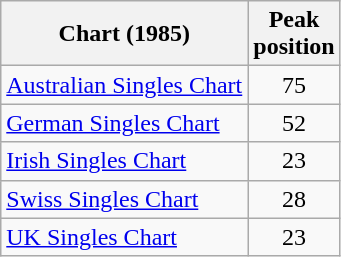<table class="wikitable sortable">
<tr>
<th>Chart (1985)</th>
<th>Peak<br>position</th>
</tr>
<tr>
<td><a href='#'>Australian Singles Chart</a></td>
<td align="center">75</td>
</tr>
<tr>
<td><a href='#'>German Singles Chart</a></td>
<td align="center">52</td>
</tr>
<tr>
<td><a href='#'>Irish Singles Chart</a></td>
<td align="center">23</td>
</tr>
<tr>
<td><a href='#'>Swiss Singles Chart</a></td>
<td align="center">28</td>
</tr>
<tr>
<td><a href='#'>UK Singles Chart</a></td>
<td align="center">23</td>
</tr>
</table>
